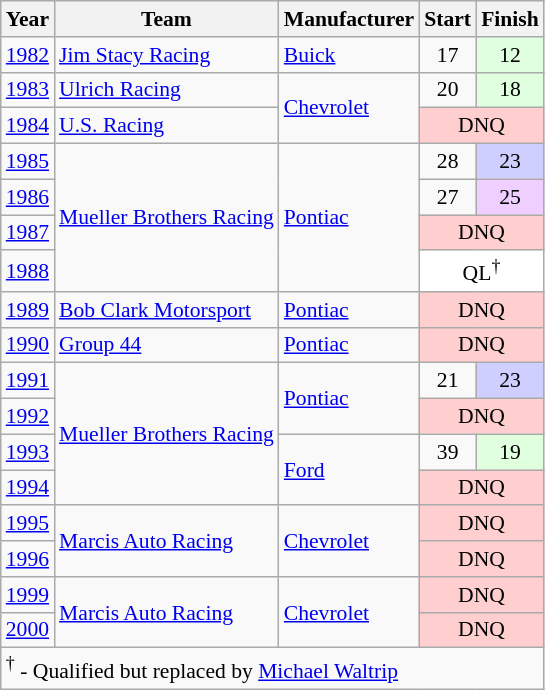<table class="wikitable" style="font-size: 90%;">
<tr>
<th>Year</th>
<th>Team</th>
<th>Manufacturer</th>
<th>Start</th>
<th>Finish</th>
</tr>
<tr>
<td><a href='#'>1982</a></td>
<td><a href='#'>Jim Stacy Racing</a></td>
<td><a href='#'>Buick</a></td>
<td align=center>17</td>
<td align=center style="background:#DFFFDF;">12</td>
</tr>
<tr>
<td><a href='#'>1983</a></td>
<td><a href='#'>Ulrich Racing</a></td>
<td rowspan=2><a href='#'>Chevrolet</a></td>
<td align=center>20</td>
<td align=center style="background:#DFFFDF;">18</td>
</tr>
<tr>
<td><a href='#'>1984</a></td>
<td><a href='#'>U.S. Racing</a></td>
<td align=center colspan=2 style="background:#FFCFCF;">DNQ</td>
</tr>
<tr>
<td><a href='#'>1985</a></td>
<td rowspan=4><a href='#'>Mueller Brothers Racing</a></td>
<td rowspan=4><a href='#'>Pontiac</a></td>
<td align=center>28</td>
<td align=center style="background:#CFCFFF;">23</td>
</tr>
<tr>
<td><a href='#'>1986</a></td>
<td align=center>27</td>
<td align=center style="background:#EFCFFF;">25</td>
</tr>
<tr>
<td><a href='#'>1987</a></td>
<td align=center colspan=2 style="background:#FFCFCF;">DNQ</td>
</tr>
<tr>
<td><a href='#'>1988</a></td>
<td colspan=2 align=center style="background:#FFFFFF;">QL<sup>†</sup></td>
</tr>
<tr>
<td><a href='#'>1989</a></td>
<td><a href='#'>Bob Clark Motorsport</a></td>
<td><a href='#'>Pontiac</a></td>
<td align=center colspan=2 style="background:#FFCFCF;">DNQ</td>
</tr>
<tr>
<td><a href='#'>1990</a></td>
<td><a href='#'>Group 44</a></td>
<td><a href='#'>Pontiac</a></td>
<td align=center colspan=2 style="background:#FFCFCF;">DNQ</td>
</tr>
<tr>
<td><a href='#'>1991</a></td>
<td rowspan=4><a href='#'>Mueller Brothers Racing</a></td>
<td rowspan=2><a href='#'>Pontiac</a></td>
<td align=center>21</td>
<td align=center style="background:#CFCFFF;">23</td>
</tr>
<tr>
<td><a href='#'>1992</a></td>
<td align=center colspan=2 style="background:#FFCFCF;">DNQ</td>
</tr>
<tr>
<td><a href='#'>1993</a></td>
<td rowspan=2><a href='#'>Ford</a></td>
<td align=center>39</td>
<td align=center style="background:#DFFFDF;">19</td>
</tr>
<tr>
<td><a href='#'>1994</a></td>
<td align=center colspan=2 style="background:#FFCFCF;">DNQ</td>
</tr>
<tr>
<td><a href='#'>1995</a></td>
<td rowspan=2><a href='#'>Marcis Auto Racing</a></td>
<td rowspan=2><a href='#'>Chevrolet</a></td>
<td align=center colspan=2 style="background:#FFCFCF;">DNQ</td>
</tr>
<tr>
<td><a href='#'>1996</a></td>
<td align=center colspan=2 style="background:#FFCFCF;">DNQ</td>
</tr>
<tr>
<td><a href='#'>1999</a></td>
<td rowspan=2><a href='#'>Marcis Auto Racing</a></td>
<td rowspan=2><a href='#'>Chevrolet</a></td>
<td align=center colspan=2 style="background:#FFCFCF;">DNQ</td>
</tr>
<tr>
<td><a href='#'>2000</a></td>
<td align=center colspan=2 style="background:#FFCFCF;">DNQ</td>
</tr>
<tr>
<td colspan=5><sup>†</sup> - Qualified but replaced by <a href='#'>Michael Waltrip</a></td>
</tr>
</table>
